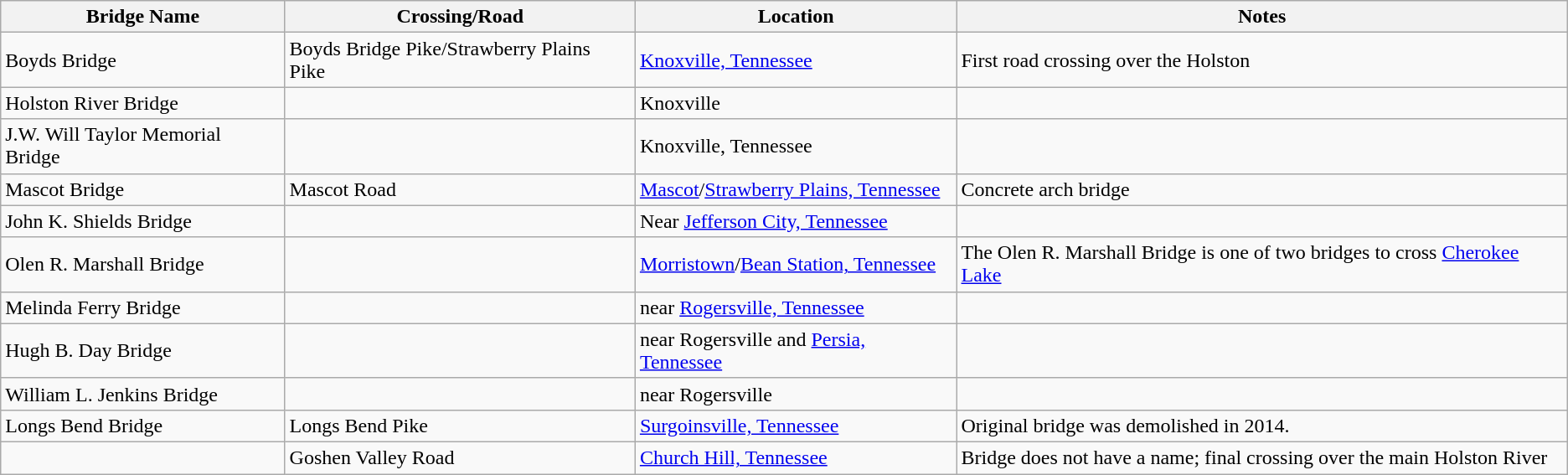<table class="wikitable">
<tr>
<th>Bridge Name</th>
<th>Crossing/Road</th>
<th>Location</th>
<th>Notes</th>
</tr>
<tr>
<td>Boyds Bridge</td>
<td>Boyds Bridge Pike/Strawberry Plains Pike</td>
<td><a href='#'>Knoxville, Tennessee</a></td>
<td>First road crossing over the Holston</td>
</tr>
<tr>
<td>Holston River Bridge</td>
<td></td>
<td>Knoxville</td>
<td></td>
</tr>
<tr>
<td>J.W. Will Taylor Memorial Bridge</td>
<td></td>
<td>Knoxville, Tennessee</td>
<td></td>
</tr>
<tr>
<td>Mascot Bridge</td>
<td>Mascot Road</td>
<td><a href='#'>Mascot</a>/<a href='#'>Strawberry Plains, Tennessee</a></td>
<td>Concrete arch bridge</td>
</tr>
<tr>
<td>John K. Shields Bridge</td>
<td></td>
<td>Near <a href='#'>Jefferson City, Tennessee</a></td>
<td></td>
</tr>
<tr>
<td>Olen R. Marshall Bridge</td>
<td></td>
<td><a href='#'>Morristown</a>/<a href='#'>Bean Station, Tennessee</a></td>
<td>The Olen R. Marshall Bridge is one of two bridges to cross <a href='#'>Cherokee Lake</a></td>
</tr>
<tr>
<td>Melinda Ferry Bridge</td>
<td></td>
<td>near <a href='#'>Rogersville, Tennessee</a></td>
<td></td>
</tr>
<tr>
<td>Hugh B. Day Bridge</td>
<td></td>
<td>near Rogersville and <a href='#'>Persia, Tennessee</a></td>
<td></td>
</tr>
<tr>
<td>William L. Jenkins Bridge</td>
<td></td>
<td>near Rogersville</td>
</tr>
<tr>
<td>Longs Bend Bridge</td>
<td>Longs Bend Pike</td>
<td><a href='#'>Surgoinsville, Tennessee</a></td>
<td>Original bridge was demolished in 2014.</td>
</tr>
<tr>
<td></td>
<td>Goshen Valley Road</td>
<td><a href='#'>Church Hill, Tennessee</a></td>
<td>Bridge does not have a name; final crossing over the main Holston River</td>
</tr>
</table>
